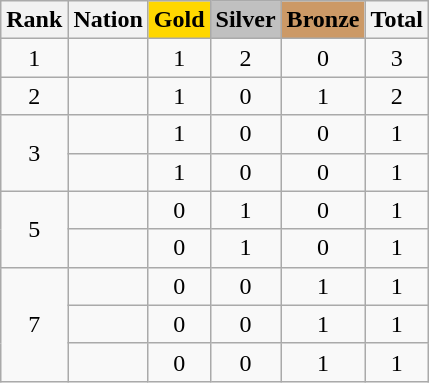<table class="wikitable sortable" style="text-align:center">
<tr>
<th>Rank</th>
<th>Nation</th>
<th style="background-color:gold">Gold</th>
<th style="background-color:silver">Silver</th>
<th style="background-color:#cc9966">Bronze</th>
<th>Total</th>
</tr>
<tr>
<td>1</td>
<td align=left></td>
<td>1</td>
<td>2</td>
<td>0</td>
<td>3</td>
</tr>
<tr>
<td>2</td>
<td align=left></td>
<td>1</td>
<td>0</td>
<td>1</td>
<td>2</td>
</tr>
<tr>
<td rowspan=2>3</td>
<td align=left></td>
<td>1</td>
<td>0</td>
<td>0</td>
<td>1</td>
</tr>
<tr>
<td align=left></td>
<td>1</td>
<td>0</td>
<td>0</td>
<td>1</td>
</tr>
<tr>
<td rowspan=2>5</td>
<td align=left></td>
<td>0</td>
<td>1</td>
<td>0</td>
<td>1</td>
</tr>
<tr>
<td align=left></td>
<td>0</td>
<td>1</td>
<td>0</td>
<td>1</td>
</tr>
<tr>
<td rowspan=3>7</td>
<td align=left></td>
<td>0</td>
<td>0</td>
<td>1</td>
<td>1</td>
</tr>
<tr>
<td align=left></td>
<td>0</td>
<td>0</td>
<td>1</td>
<td>1</td>
</tr>
<tr>
<td align=left></td>
<td>0</td>
<td>0</td>
<td>1</td>
<td>1</td>
</tr>
</table>
